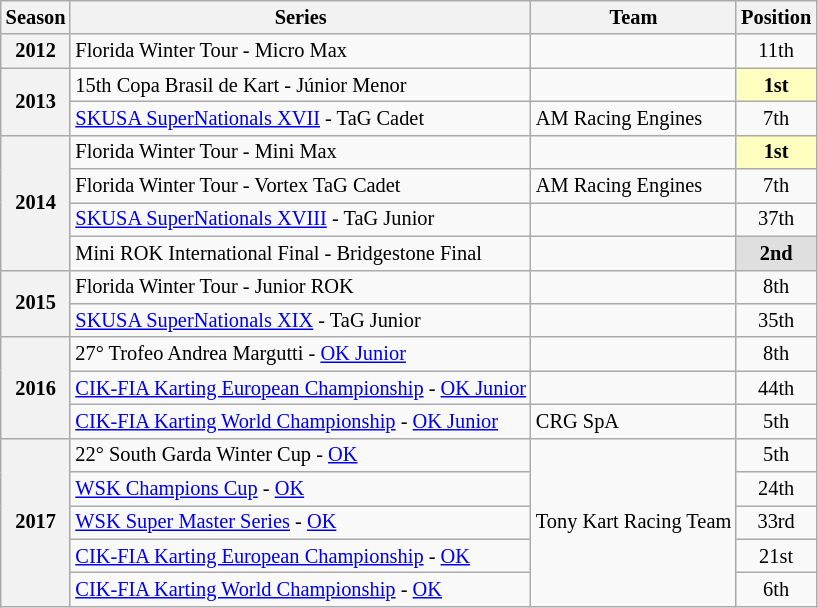<table class="wikitable" style="font-size: 85%; text-align:center">
<tr>
<th>Season</th>
<th>Series</th>
<th>Team</th>
<th>Position</th>
</tr>
<tr>
<th>2012</th>
<td align="left">Florida Winter Tour - Micro Max</td>
<td align="left"></td>
<td>11th</td>
</tr>
<tr>
<th rowspan="2">2013</th>
<td align="left">15th Copa Brasil de Kart - Júnior Menor</td>
<td align="left"></td>
<th style="background:#FFFFBF"><strong>1st</strong></th>
</tr>
<tr>
<td align="left"><a href='#'>SKUSA SuperNationals XVII</a> - TaG Cadet</td>
<td align="left">AM Racing Engines</td>
<td>7th</td>
</tr>
<tr>
<th rowspan="4">2014</th>
<td align="left">Florida Winter Tour - Mini Max</td>
<td align="left"></td>
<th style="background:#FFFFBF"><strong>1st</strong></th>
</tr>
<tr>
<td align="left">Florida Winter Tour - Vortex TaG Cadet</td>
<td align="left">AM Racing Engines</td>
<td>7th</td>
</tr>
<tr>
<td align="left"><a href='#'>SKUSA SuperNationals XVIII</a> - TaG Junior</td>
<td align="left"></td>
<td>37th</td>
</tr>
<tr>
<td align="left">Mini ROK International Final - Bridgestone Final</td>
<td align="left"></td>
<th style="background:#DFDFDF"><strong>2nd</strong></th>
</tr>
<tr>
<th rowspan="2">2015</th>
<td align="left">Florida Winter Tour - Junior ROK</td>
<td align="left"></td>
<td>8th</td>
</tr>
<tr>
<td align="left"><a href='#'>SKUSA SuperNationals XIX</a> - TaG Junior</td>
<td align="left"></td>
<td>35th</td>
</tr>
<tr>
<th rowspan="3">2016</th>
<td align="left">27° Trofeo Andrea Margutti - <a href='#'>OK Junior</a></td>
<td align="left"></td>
<td>8th</td>
</tr>
<tr>
<td align="left"><a href='#'>CIK-FIA Karting European Championship</a> - <a href='#'>OK Junior</a></td>
<td align="left"></td>
<td>44th</td>
</tr>
<tr>
<td align="left"><a href='#'>CIK-FIA Karting World Championship</a> - <a href='#'>OK Junior</a></td>
<td align="left">CRG SpA</td>
<td>5th</td>
</tr>
<tr>
<th rowspan="5">2017</th>
<td align="left">22° South Garda Winter Cup - <a href='#'>OK</a></td>
<td rowspan="5" align="left">Tony Kart Racing Team</td>
<td>5th</td>
</tr>
<tr>
<td align="left"><a href='#'>WSK Champions Cup</a> - <a href='#'>OK</a></td>
<td>24th</td>
</tr>
<tr>
<td align="left"><a href='#'>WSK Super Master Series</a> - <a href='#'>OK</a></td>
<td>33rd</td>
</tr>
<tr>
<td align="left"><a href='#'>CIK-FIA Karting European Championship</a> - <a href='#'>OK</a></td>
<td>21st</td>
</tr>
<tr>
<td align="left"><a href='#'>CIK-FIA Karting World Championship</a> - <a href='#'>OK</a></td>
<td>6th</td>
</tr>
</table>
